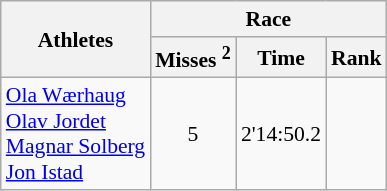<table class="wikitable" border="1" style="font-size:90%">
<tr>
<th rowspan=2>Athletes</th>
<th colspan=3>Race</th>
</tr>
<tr>
<th>Misses <sup>2</sup></th>
<th>Time</th>
<th>Rank</th>
</tr>
<tr>
<td><a href='#'>Ola Wærhaug</a><br><a href='#'>Olav Jordet</a><br><a href='#'>Magnar Solberg</a><br><a href='#'>Jon Istad</a></td>
<td align=center>5</td>
<td align=center>2'14:50.2</td>
<td align=center></td>
</tr>
</table>
